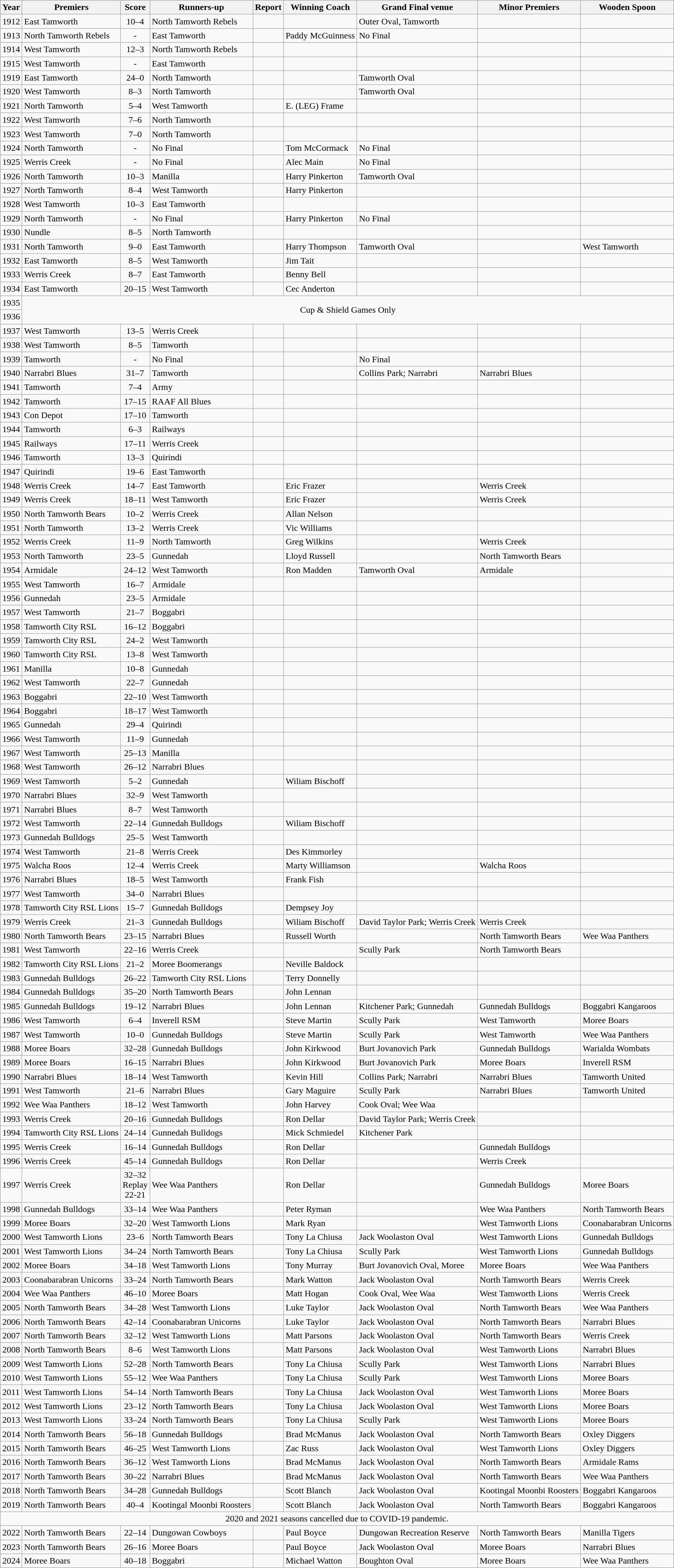<table class="wikitable">
<tr>
<th>Year</th>
<th>Premiers</th>
<th>Score</th>
<th>Runners-up</th>
<th>Report</th>
<th>Winning Coach</th>
<th>Grand Final venue</th>
<th>Minor Premiers</th>
<th>Wooden Spoon</th>
</tr>
<tr>
<td>1912</td>
<td> East Tamworth</td>
<td align=center>10–4</td>
<td> North Tamworth Rebels</td>
<td></td>
<td></td>
<td>Outer Oval, Tamworth</td>
<td></td>
<td></td>
</tr>
<tr>
<td>1913</td>
<td> North Tamworth Rebels</td>
<td align=center>-</td>
<td> East Tamworth</td>
<td></td>
<td>Paddy McGuinness</td>
<td>No Final</td>
<td></td>
<td></td>
</tr>
<tr>
<td>1914</td>
<td> West Tamworth</td>
<td align=center>12–3</td>
<td> North Tamworth Rebels</td>
<td></td>
<td></td>
<td></td>
<td></td>
<td></td>
</tr>
<tr>
<td>1915</td>
<td> West Tamworth</td>
<td align=center>-</td>
<td> East Tamworth</td>
<td></td>
<td></td>
<td></td>
<td></td>
<td></td>
</tr>
<tr>
<td>1919</td>
<td> East Tamworth</td>
<td align=center>24–0</td>
<td> North Tamworth</td>
<td></td>
<td></td>
<td>Tamworth Oval</td>
<td></td>
<td></td>
</tr>
<tr>
<td>1920</td>
<td> West Tamworth</td>
<td align=center>8–3</td>
<td> North Tamworth</td>
<td></td>
<td></td>
<td>Tamworth Oval</td>
<td></td>
<td></td>
</tr>
<tr>
<td>1921</td>
<td> North Tamworth</td>
<td align=center>5–4</td>
<td> West Tamworth</td>
<td></td>
<td>E. (LEG) Frame</td>
<td></td>
<td></td>
<td></td>
</tr>
<tr>
<td>1922</td>
<td> West Tamworth</td>
<td align=center>7–6</td>
<td> North Tamworth</td>
<td></td>
<td></td>
<td></td>
<td></td>
<td></td>
</tr>
<tr>
<td>1923</td>
<td> West Tamworth</td>
<td align=center>7–0</td>
<td> North Tamworth</td>
<td></td>
<td></td>
<td></td>
<td></td>
<td></td>
</tr>
<tr>
<td>1924</td>
<td> North Tamworth</td>
<td align=center>-</td>
<td>No Final</td>
<td></td>
<td>Tom McCormack</td>
<td>No Final</td>
<td></td>
<td></td>
</tr>
<tr>
<td>1925</td>
<td> Werris Creek</td>
<td align=center>-</td>
<td>No Final</td>
<td></td>
<td>Alec Main</td>
<td>No Final</td>
<td></td>
<td></td>
</tr>
<tr>
<td>1926</td>
<td> North Tamworth</td>
<td align=center>10–3</td>
<td> Manilla</td>
<td></td>
<td>Harry Pinkerton</td>
<td>Tamworth Oval</td>
<td></td>
<td></td>
</tr>
<tr>
<td>1927</td>
<td> North Tamworth</td>
<td align=center>8–4</td>
<td> West Tamworth</td>
<td></td>
<td>Harry Pinkerton</td>
<td></td>
<td></td>
<td></td>
</tr>
<tr>
<td>1928</td>
<td> West Tamworth</td>
<td align=center>10–3</td>
<td> East Tamworth</td>
<td></td>
<td></td>
<td></td>
<td></td>
<td></td>
</tr>
<tr>
<td>1929</td>
<td> North Tamworth</td>
<td align=center>-</td>
<td>No Final</td>
<td></td>
<td>Harry Pinkerton</td>
<td>No Final</td>
<td></td>
<td></td>
</tr>
<tr>
<td>1930</td>
<td>Nundle</td>
<td align=center>8–5</td>
<td> North Tamworth</td>
<td></td>
<td></td>
<td></td>
<td></td>
<td></td>
</tr>
<tr>
<td>1931</td>
<td> North Tamworth</td>
<td align=center>9–0</td>
<td> East Tamworth</td>
<td></td>
<td>Harry Thompson</td>
<td>Tamworth Oval</td>
<td></td>
<td> West Tamworth</td>
</tr>
<tr>
<td>1932</td>
<td> East Tamworth</td>
<td align=center>8–5</td>
<td> West Tamworth</td>
<td></td>
<td>Jim Tait</td>
<td></td>
<td></td>
<td></td>
</tr>
<tr>
<td>1933</td>
<td> Werris Creek</td>
<td align=center>8–7</td>
<td> East Tamworth</td>
<td></td>
<td>Benny Bell</td>
<td></td>
<td></td>
<td></td>
</tr>
<tr>
<td>1934</td>
<td> East Tamworth</td>
<td align=center>20–15</td>
<td> West Tamworth</td>
<td></td>
<td>Cec Anderton</td>
<td></td>
<td></td>
<td></td>
</tr>
<tr>
<td>1935</td>
<td rowspan=2 colspan=8 align=center>Cup & Shield Games Only</td>
</tr>
<tr>
<td>1936</td>
</tr>
<tr>
<td>1937</td>
<td> West Tamworth</td>
<td align=center>13–5</td>
<td> Werris Creek</td>
<td></td>
<td></td>
<td></td>
<td></td>
<td></td>
</tr>
<tr>
<td>1938</td>
<td> West Tamworth</td>
<td align=center>8–5</td>
<td>Tamworth</td>
<td></td>
<td></td>
<td></td>
<td></td>
<td></td>
</tr>
<tr>
<td>1939</td>
<td>Tamworth</td>
<td align=center>-</td>
<td>No Final</td>
<td></td>
<td></td>
<td>No Final</td>
<td></td>
<td></td>
</tr>
<tr>
<td>1940</td>
<td> Narrabri Blues</td>
<td align=center>31–7</td>
<td>Tamworth</td>
<td></td>
<td></td>
<td>Collins Park; Narrabri</td>
<td> Narrabri Blues</td>
<td></td>
</tr>
<tr>
<td>1941</td>
<td>Tamworth</td>
<td align=center>7–4</td>
<td>Army</td>
<td></td>
<td></td>
<td></td>
<td></td>
<td></td>
</tr>
<tr>
<td>1942</td>
<td>Tamworth</td>
<td align=center>17–15</td>
<td> RAAF All Blues</td>
<td></td>
<td></td>
<td></td>
<td></td>
<td></td>
</tr>
<tr>
<td>1943</td>
<td>Con Depot</td>
<td align=center>17–10</td>
<td>Tamworth</td>
<td></td>
<td></td>
<td></td>
<td></td>
<td></td>
</tr>
<tr>
<td>1944</td>
<td>Tamworth</td>
<td align=center>6–3</td>
<td>Railways</td>
<td></td>
<td></td>
<td></td>
<td></td>
<td></td>
</tr>
<tr>
<td>1945</td>
<td>Railways</td>
<td align=center>17–11</td>
<td> Werris Creek</td>
<td></td>
<td></td>
<td></td>
<td></td>
<td></td>
</tr>
<tr>
<td>1946</td>
<td>Tamworth</td>
<td align=center>13–3</td>
<td> Quirindi</td>
<td></td>
<td></td>
<td></td>
<td></td>
<td></td>
</tr>
<tr>
<td>1947</td>
<td> Quirindi</td>
<td align=center>19–6</td>
<td> East Tamworth</td>
<td></td>
<td></td>
<td></td>
<td></td>
<td></td>
</tr>
<tr>
<td>1948</td>
<td> Werris Creek</td>
<td align=center>14–7</td>
<td> East Tamworth</td>
<td></td>
<td>Eric Frazer</td>
<td></td>
<td> Werris Creek</td>
<td></td>
</tr>
<tr>
<td>1949</td>
<td> Werris Creek</td>
<td align=center>18–11</td>
<td> West Tamworth</td>
<td></td>
<td>Eric Frazer</td>
<td></td>
<td> Werris Creek</td>
<td></td>
</tr>
<tr>
<td>1950</td>
<td> North Tamworth Bears</td>
<td align=center>10–2</td>
<td> Werris Creek</td>
<td></td>
<td>Allan Nelson</td>
<td></td>
<td></td>
<td></td>
</tr>
<tr>
<td>1951</td>
<td> North Tamworth</td>
<td align=center>13–2</td>
<td> Werris Creek</td>
<td></td>
<td>Vic Williams</td>
<td></td>
<td></td>
<td></td>
</tr>
<tr>
<td>1952</td>
<td> Werris Creek</td>
<td align=center>11–9</td>
<td> North Tamworth</td>
<td></td>
<td>Greg Wilkins</td>
<td></td>
<td> Werris Creek</td>
<td></td>
</tr>
<tr>
<td>1953</td>
<td> North Tamworth</td>
<td align=center>23–5</td>
<td> Gunnedah</td>
<td></td>
<td>Lloyd Russell</td>
<td></td>
<td> North Tamworth Bears</td>
<td></td>
</tr>
<tr>
<td>1954</td>
<td> Armidale</td>
<td align=center>24–12</td>
<td> West Tamworth</td>
<td></td>
<td>Ron Madden</td>
<td>Tamworth Oval</td>
<td> Armidale</td>
<td></td>
</tr>
<tr>
<td>1955</td>
<td> West Tamworth</td>
<td align=center>16–7</td>
<td> Armidale</td>
<td></td>
<td></td>
<td></td>
<td></td>
<td></td>
</tr>
<tr>
<td>1956</td>
<td> Gunnedah</td>
<td align=center>23–5</td>
<td> Armidale</td>
<td></td>
<td></td>
<td></td>
<td></td>
<td></td>
</tr>
<tr>
<td>1957</td>
<td> West Tamworth</td>
<td align=center>21–7</td>
<td> Boggabri</td>
<td></td>
<td></td>
<td></td>
<td></td>
<td></td>
</tr>
<tr>
<td>1958</td>
<td> Tamworth City RSL</td>
<td align=center>16–12</td>
<td> Boggabri</td>
<td></td>
<td></td>
<td></td>
<td></td>
<td></td>
</tr>
<tr>
<td>1959</td>
<td> Tamworth City RSL</td>
<td align=center>24–2</td>
<td> West Tamworth</td>
<td></td>
<td></td>
<td></td>
<td></td>
<td></td>
</tr>
<tr>
<td>1960</td>
<td> Tamworth City RSL</td>
<td align=center>13–8</td>
<td> West Tamworth</td>
<td></td>
<td></td>
<td></td>
<td></td>
<td></td>
</tr>
<tr>
<td>1961</td>
<td> Manilla</td>
<td align=center>10–8</td>
<td> Gunnedah</td>
<td></td>
<td></td>
<td></td>
<td></td>
<td></td>
</tr>
<tr>
<td>1962</td>
<td> West Tamworth</td>
<td align=center>22–7</td>
<td> Gunnedah</td>
<td></td>
<td></td>
<td></td>
<td></td>
<td></td>
</tr>
<tr>
<td>1963</td>
<td> Boggabri</td>
<td align=center>22–10</td>
<td> West Tamworth</td>
<td></td>
<td></td>
<td></td>
<td></td>
<td></td>
</tr>
<tr>
<td>1964</td>
<td> Boggabri</td>
<td align=center>18–17</td>
<td> West Tamworth</td>
<td></td>
<td></td>
<td></td>
<td></td>
<td></td>
</tr>
<tr>
<td>1965</td>
<td> Gunnedah</td>
<td align=center>29–4</td>
<td> Quirindi</td>
<td></td>
<td></td>
<td></td>
<td></td>
<td></td>
</tr>
<tr>
<td>1966</td>
<td> West Tamworth</td>
<td align=center>11–9</td>
<td> Gunnedah</td>
<td></td>
<td></td>
<td></td>
<td></td>
<td></td>
</tr>
<tr>
<td>1967</td>
<td> West Tamworth</td>
<td align=center>25–13</td>
<td> Manilla</td>
<td></td>
<td></td>
<td></td>
<td></td>
<td></td>
</tr>
<tr>
<td>1968</td>
<td> West Tamworth</td>
<td align=center>26–12</td>
<td> Narrabri Blues</td>
<td></td>
<td></td>
<td></td>
<td></td>
<td></td>
</tr>
<tr>
<td>1969</td>
<td> West Tamworth</td>
<td align=center>5–2</td>
<td> Gunnedah</td>
<td></td>
<td>Wiliam Bischoff</td>
<td></td>
<td></td>
<td></td>
</tr>
<tr>
<td>1970</td>
<td> Narrabri Blues</td>
<td align=center>32–9</td>
<td> West Tamworth</td>
<td></td>
<td></td>
<td></td>
<td></td>
<td></td>
</tr>
<tr>
<td>1971</td>
<td> Narrabri Blues</td>
<td align=center>8–7</td>
<td> West Tamworth</td>
<td></td>
<td></td>
<td></td>
<td></td>
<td></td>
</tr>
<tr>
<td>1972</td>
<td> West Tamworth</td>
<td align=center>22–14</td>
<td> Gunnedah Bulldogs</td>
<td></td>
<td>Wiliam Bischoff</td>
<td></td>
<td></td>
<td></td>
</tr>
<tr>
<td>1973</td>
<td> Gunnedah Bulldogs</td>
<td align=center>25–5</td>
<td> West Tamworth</td>
<td></td>
<td></td>
<td></td>
<td></td>
<td></td>
</tr>
<tr>
<td>1974</td>
<td> West Tamworth</td>
<td align=center>21–8</td>
<td> Werris Creek</td>
<td></td>
<td>Des Kimmorley</td>
<td></td>
<td></td>
<td></td>
</tr>
<tr>
<td>1975</td>
<td> Walcha Roos</td>
<td align=center>12–4</td>
<td> Werris Creek</td>
<td></td>
<td>Marty Williamson</td>
<td></td>
<td> Walcha Roos</td>
<td></td>
</tr>
<tr>
<td>1976</td>
<td> Narrabri Blues</td>
<td align=center>18–5</td>
<td> West Tamworth</td>
<td></td>
<td>Frank Fish</td>
<td></td>
<td></td>
<td></td>
</tr>
<tr>
<td>1977</td>
<td> West Tamworth</td>
<td align=center>34–0</td>
<td> Narrabri Blues</td>
<td></td>
<td></td>
<td></td>
<td></td>
<td></td>
</tr>
<tr>
<td>1978</td>
<td> Tamworth City RSL Lions</td>
<td align=center>15–7</td>
<td> Gunnedah Bulldogs</td>
<td></td>
<td>Dempsey Joy</td>
<td></td>
<td></td>
<td></td>
</tr>
<tr>
<td>1979</td>
<td> Werris Creek</td>
<td align=center>21–3</td>
<td> Gunnedah Bulldogs</td>
<td></td>
<td>Wiliam Bischoff</td>
<td>David Taylor Park; Werris Creek</td>
<td> Werris Creek</td>
<td></td>
</tr>
<tr>
<td>1980</td>
<td> North Tamworth Bears</td>
<td align=center>23–15</td>
<td> Narrabri Blues</td>
<td></td>
<td>Russell Worth</td>
<td></td>
<td> North Tamworth Bears</td>
<td> Wee Waa Panthers</td>
</tr>
<tr>
<td>1981</td>
<td> West Tamworth</td>
<td align=center>22–16</td>
<td> Werris Creek</td>
<td></td>
<td></td>
<td>Scully Park</td>
<td> North Tamworth Bears</td>
<td></td>
</tr>
<tr>
<td>1982</td>
<td> Tamworth City RSL Lions</td>
<td align=center>21–2</td>
<td> Moree Boomerangs</td>
<td></td>
<td>Neville Baldock</td>
<td></td>
<td></td>
<td></td>
</tr>
<tr>
<td>1983</td>
<td> Gunnedah Bulldogs</td>
<td align=center>26–22</td>
<td> Tamworth City RSL Lions</td>
<td></td>
<td>Terry Donnelly</td>
<td></td>
<td></td>
<td></td>
</tr>
<tr>
<td>1984</td>
<td> Gunnedah Bulldogs</td>
<td align=center>35–20</td>
<td> North Tamworth Bears</td>
<td></td>
<td>John Lennan</td>
<td></td>
<td></td>
<td></td>
</tr>
<tr>
<td>1985</td>
<td> Gunnedah Bulldogs</td>
<td align=center>19–12</td>
<td> Narrabri Blues</td>
<td></td>
<td>John Lennan</td>
<td>Kitchener Park; Gunnedah</td>
<td> Gunnedah Bulldogs</td>
<td> Boggabri Kangaroos</td>
</tr>
<tr>
<td>1986</td>
<td> West Tamworth</td>
<td align=center>6–4</td>
<td> Inverell RSM</td>
<td></td>
<td>Steve Martin</td>
<td>Scully Park</td>
<td> West Tamworth</td>
<td> Moree Boars</td>
</tr>
<tr>
<td>1987</td>
<td> West Tamworth</td>
<td align=center>10–0</td>
<td> Gunnedah Bulldogs</td>
<td></td>
<td>Steve Martin</td>
<td>Scully Park</td>
<td> West Tamworth</td>
<td> Wee Waa Panthers</td>
</tr>
<tr>
<td>1988</td>
<td> Moree Boars</td>
<td align=center>32–28</td>
<td> Gunnedah Bulldogs</td>
<td></td>
<td>John Kirkwood</td>
<td>Burt Jovanovich Park</td>
<td> Gunnedah Bulldogs</td>
<td> Warialda Wombats</td>
</tr>
<tr>
<td>1989</td>
<td> Moree Boars</td>
<td align=center>16–15</td>
<td> Narrabri Blues</td>
<td></td>
<td>John Kirkwood</td>
<td>Burt Jovanovich Park</td>
<td> Moree Boars</td>
<td> Inverell RSM</td>
</tr>
<tr>
<td>1990</td>
<td> Narrabri Blues</td>
<td align=center>18–14</td>
<td> West Tamworth</td>
<td></td>
<td>Kevin Hill</td>
<td>Collins Park; Narrabri</td>
<td> Narrabri Blues</td>
<td>Tamworth United</td>
</tr>
<tr>
<td>1991</td>
<td> West Tamworth</td>
<td align=center>21–6</td>
<td> Narrabri Blues</td>
<td></td>
<td>Gary Maguire</td>
<td>Scully Park</td>
<td> Narrabri Blues</td>
<td>Tamworth United</td>
</tr>
<tr>
<td>1992</td>
<td> Wee Waa Panthers</td>
<td align=center>18–12</td>
<td> West Tamworth</td>
<td></td>
<td>John Harvey</td>
<td>Cook Oval; Wee Waa</td>
<td></td>
<td></td>
</tr>
<tr>
<td>1993</td>
<td> Werris Creek</td>
<td align=center>20–16</td>
<td> Gunnedah Bulldogs</td>
<td></td>
<td>Ron Dellar</td>
<td>David Taylor Park; Werris Creek</td>
<td></td>
<td></td>
</tr>
<tr>
<td>1994</td>
<td> Tamworth City RSL Lions</td>
<td align=center>24–14</td>
<td> Gunnedah Bulldogs</td>
<td></td>
<td>Mick Schmiedel</td>
<td>Kitchener Park</td>
<td></td>
<td></td>
</tr>
<tr>
<td>1995</td>
<td> Werris Creek</td>
<td align=center>16–14</td>
<td> Gunnedah Bulldogs</td>
<td></td>
<td>Ron Dellar</td>
<td></td>
<td> Gunnedah Bulldogs</td>
<td></td>
</tr>
<tr>
<td>1996</td>
<td> Werris Creek</td>
<td align=center>45–14</td>
<td> Gunnedah Bulldogs</td>
<td></td>
<td>Ron Dellar</td>
<td></td>
<td> Werris Creek</td>
<td></td>
</tr>
<tr>
<td>1997</td>
<td> Werris Creek</td>
<td align=center>32–32<br>Replay<br>22-21</td>
<td> Wee Waa Panthers</td>
<td></td>
<td>Ron Dellar</td>
<td></td>
<td> Gunnedah Bulldogs</td>
<td> Moree Boars</td>
</tr>
<tr>
<td>1998</td>
<td> Gunnedah Bulldogs</td>
<td align=center>33–14</td>
<td> Wee Waa Panthers</td>
<td></td>
<td>Peter Ryman</td>
<td></td>
<td> Wee Waa Panthers</td>
<td> North Tamworth Bears</td>
</tr>
<tr>
<td>1999</td>
<td> Moree Boars</td>
<td align=center>32–20</td>
<td> West Tamworth Lions</td>
<td></td>
<td>Mark Ryan</td>
<td></td>
<td> West Tamworth Lions</td>
<td> Coonabarabran Unicorns</td>
</tr>
<tr>
<td>2000</td>
<td> West Tamworth Lions</td>
<td align=center>23–6</td>
<td> North Tamworth Bears</td>
<td></td>
<td>Tony La Chiusa</td>
<td>Jack Woolaston Oval</td>
<td> West Tamworth Lions</td>
<td> Gunnedah Bulldogs</td>
</tr>
<tr>
<td>2001</td>
<td> West Tamworth Lions</td>
<td align=center>34–24</td>
<td> North Tamworth Bears</td>
<td></td>
<td>Tony La Chiusa</td>
<td>Scully Park</td>
<td> West Tamworth Lions</td>
<td> Gunnedah Bulldogs</td>
</tr>
<tr>
<td>2002</td>
<td> Moree Boars</td>
<td align=center>34–18</td>
<td> West Tamworth Lions</td>
<td></td>
<td>Tony Murray</td>
<td>Burt Jovanovich Oval, Moree</td>
<td> Moree Boars</td>
<td> Wee Waa Panthers</td>
</tr>
<tr>
<td>2003</td>
<td> Coonabarabran Unicorns</td>
<td align=center>33–24</td>
<td> North Tamworth Bears</td>
<td></td>
<td>Mark Watton</td>
<td>Jack Woolaston Oval</td>
<td> North Tamworth Bears</td>
<td> Werris Creek</td>
</tr>
<tr>
<td>2004</td>
<td> Wee Waa Panthers</td>
<td align=center>46–10</td>
<td> Moree Boars</td>
<td></td>
<td>Matt Hogan</td>
<td>Cook Oval, Wee Waa</td>
<td> West Tamworth Lions</td>
<td> Werris Creek</td>
</tr>
<tr>
<td>2005</td>
<td> North Tamworth Bears</td>
<td align=center>34–28</td>
<td> West Tamworth Lions</td>
<td></td>
<td>Luke Taylor</td>
<td>Jack Woolaston Oval</td>
<td> North Tamworth Bears</td>
<td> Wee Waa Panthers</td>
</tr>
<tr>
<td>2006</td>
<td> North Tamworth Bears</td>
<td align=center>42–14</td>
<td> Coonabarabran Unicorns</td>
<td></td>
<td>Luke Taylor</td>
<td>Jack Woolaston Oval</td>
<td> North Tamworth Bears</td>
<td> Narrabri Blues</td>
</tr>
<tr>
<td>2007</td>
<td> North Tamworth Bears</td>
<td align=center>32–12</td>
<td> West Tamworth Lions</td>
<td></td>
<td>Matt Parsons</td>
<td>Jack Woolaston Oval</td>
<td> North Tamworth Bears</td>
<td> Werris Creek</td>
</tr>
<tr>
<td>2008</td>
<td> North Tamworth Bears</td>
<td align=center>8–6</td>
<td> West Tamworth Lions</td>
<td></td>
<td>Matt Parsons</td>
<td>Jack Woolaston Oval</td>
<td> West Tamworth Lions</td>
<td> Narrabri Blues</td>
</tr>
<tr>
<td>2009</td>
<td> West Tamworth Lions</td>
<td align=center>52–28</td>
<td> North Tamworth Bears</td>
<td></td>
<td>Tony La Chiusa</td>
<td>Scully Park</td>
<td> West Tamworth Lions</td>
<td> Narrabri Blues</td>
</tr>
<tr>
<td>2010</td>
<td> West Tamworth Lions</td>
<td align=center>55–12</td>
<td> Wee Waa Panthers</td>
<td></td>
<td>Tony La Chiusa</td>
<td>Scully Park</td>
<td> West Tamworth Lions</td>
<td> Moree Boars</td>
</tr>
<tr>
<td>2011</td>
<td> West Tamworth Lions</td>
<td align=center>54–14</td>
<td> North Tamworth Bears</td>
<td></td>
<td>Tony La Chiusa</td>
<td>Jack Woolaston Oval</td>
<td> West Tamworth Lions</td>
<td> Moree Boars</td>
</tr>
<tr>
<td>2012</td>
<td> West Tamworth Lions</td>
<td align=center>23–12</td>
<td> North Tamworth Bears</td>
<td></td>
<td>Tony La Chiusa</td>
<td>Jack Woolaston Oval</td>
<td> West Tamworth Lions</td>
<td> Moree Boars</td>
</tr>
<tr>
<td>2013</td>
<td> West Tamworth Lions</td>
<td align=center>33–24</td>
<td> North Tamworth Bears</td>
<td></td>
<td>Tony La Chiusa</td>
<td>Scully Park</td>
<td> West Tamworth Lions</td>
<td> Moree Boars</td>
</tr>
<tr>
<td>2014</td>
<td> North Tamworth Bears</td>
<td align=center>56–18</td>
<td> Gunnedah Bulldogs</td>
<td></td>
<td>Brad McManus</td>
<td>Jack Woolaston Oval</td>
<td> North Tamworth Bears</td>
<td> Oxley Diggers</td>
</tr>
<tr>
<td>2015</td>
<td> North Tamworth Bears</td>
<td align=center>46–25</td>
<td> West Tamworth Lions</td>
<td></td>
<td>Zac Russ</td>
<td>Jack Woolaston Oval</td>
<td> West Tamworth Lions</td>
<td> Oxley Diggers</td>
</tr>
<tr>
<td>2016</td>
<td> North Tamworth Bears</td>
<td align=center>36–12</td>
<td> West Tamworth Lions</td>
<td></td>
<td>Brad McManus</td>
<td>Jack Woolaston Oval</td>
<td> North Tamworth Bears</td>
<td> Armidale Rams</td>
</tr>
<tr>
<td>2017</td>
<td> North Tamworth Bears</td>
<td align=center>30–22</td>
<td> Narrabri Blues</td>
<td></td>
<td>Brad McManus</td>
<td>Jack Woolaston Oval</td>
<td> North Tamworth Bears</td>
<td> Wee Waa Panthers</td>
</tr>
<tr>
<td>2018</td>
<td> North Tamworth Bears</td>
<td align=center>34–28</td>
<td> Gunnedah Bulldogs</td>
<td></td>
<td>Scott Blanch</td>
<td>Jack Woolaston Oval</td>
<td> Kootingal Moonbi Roosters</td>
<td> Boggabri Kangaroos</td>
</tr>
<tr>
<td>2019</td>
<td> North Tamworth Bears</td>
<td align=center>40–4</td>
<td> Kootingal Moonbi Roosters</td>
<td></td>
<td>Scott Blanch</td>
<td>Jack Woolaston Oval</td>
<td> North Tamworth Bears</td>
<td> Boggabri Kangaroos</td>
</tr>
<tr>
<td colspan=9 align=center>2020 and 2021 seasons cancelled due to COVID-19 pandemic.</td>
</tr>
<tr>
<td>2022</td>
<td> North Tamworth Bears</td>
<td align=center>22–14</td>
<td> Dungowan Cowboys</td>
<td></td>
<td>Paul Boyce</td>
<td>Dungowan Recreation Reserve</td>
<td> North Tamworth Bears</td>
<td> Manilla Tigers</td>
</tr>
<tr>
<td>2023</td>
<td> North Tamworth Bears</td>
<td align=center>26–16</td>
<td> Moree Boars</td>
<td></td>
<td>Paul Boyce</td>
<td>Jack Woolaston Oval</td>
<td> Moree Boars</td>
<td> Narrabri Blues</td>
</tr>
<tr>
<td>2024</td>
<td> Moree Boars</td>
<td align=center>40–18</td>
<td> Boggabri</td>
<td></td>
<td>Michael Watton</td>
<td>Boughton Oval</td>
<td> Moree Boars</td>
<td> Wee Waa Panthers</td>
</tr>
</table>
